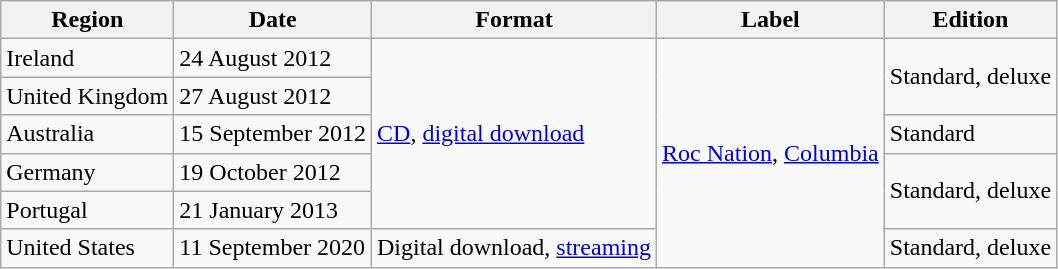<table class="wikitable plainrowheaders">
<tr>
<th scope="col">Region</th>
<th scope="col">Date</th>
<th scope="col">Format</th>
<th scope="col">Label</th>
<th scope="col">Edition</th>
</tr>
<tr>
<td>Ireland</td>
<td>24 August 2012</td>
<td rowspan="5"><a href='#'>CD</a>, <a href='#'>digital download</a></td>
<td rowspan="6"><a href='#'>Roc Nation</a>, <a href='#'>Columbia</a></td>
<td rowspan="2">Standard, deluxe</td>
</tr>
<tr>
<td>United Kingdom</td>
<td>27 August 2012</td>
</tr>
<tr>
<td>Australia</td>
<td>15 September 2012</td>
<td>Standard</td>
</tr>
<tr>
<td>Germany</td>
<td>19 October 2012</td>
<td rowspan="2">Standard, deluxe</td>
</tr>
<tr>
<td>Portugal</td>
<td>21 January 2013</td>
</tr>
<tr>
<td>United States</td>
<td>11 September 2020</td>
<td>Digital download, <a href='#'>streaming</a></td>
<td rowspan="2">Standard, deluxe</td>
</tr>
</table>
